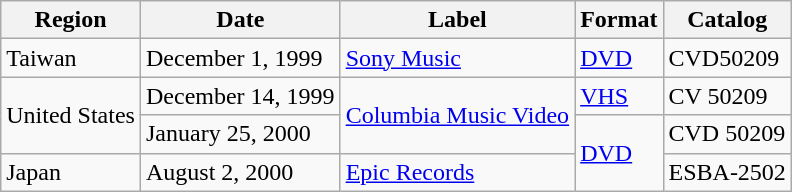<table class="wikitable plainrowheaders">
<tr>
<th>Region</th>
<th>Date</th>
<th>Label</th>
<th>Format</th>
<th>Catalog</th>
</tr>
<tr>
<td>Taiwan</td>
<td>December 1, 1999</td>
<td><a href='#'>Sony Music</a></td>
<td><a href='#'>DVD</a></td>
<td>CVD50209</td>
</tr>
<tr>
<td rowspan="2">United States</td>
<td>December 14, 1999</td>
<td rowspan="2"><a href='#'>Columbia Music Video</a></td>
<td><a href='#'>VHS</a></td>
<td>CV 50209</td>
</tr>
<tr>
<td>January 25, 2000</td>
<td rowspan="2"><a href='#'>DVD</a></td>
<td>CVD 50209</td>
</tr>
<tr>
<td>Japan</td>
<td>August 2, 2000</td>
<td><a href='#'>Epic Records</a></td>
<td>ESBA-2502</td>
</tr>
</table>
